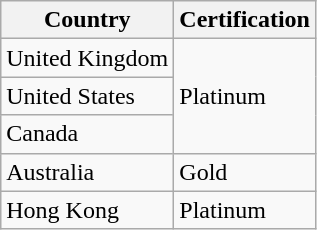<table class="wikitable">
<tr>
<th>Country</th>
<th>Certification</th>
</tr>
<tr>
<td>United Kingdom</td>
<td rowspan="3">Platinum</td>
</tr>
<tr>
<td>United States</td>
</tr>
<tr>
<td>Canada</td>
</tr>
<tr>
<td>Australia</td>
<td>Gold</td>
</tr>
<tr>
<td>Hong Kong</td>
<td>Platinum</td>
</tr>
</table>
